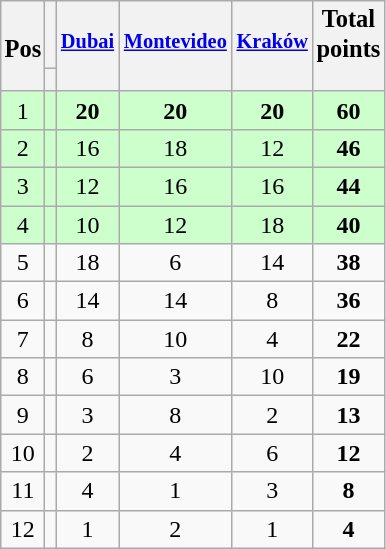<table class="wikitable sortable" style="text-align:center;">
<tr style="font-size:85%;vertical-align:top;">
<th style="border-bottom:1px solid transparent;padding:2px;font-size:120%;"><br>Pos</th>
<th></th>
<th style="border-bottom:1px solid transparent;;"><br><a href='#'>Dubai</a></th>
<th style="border-bottom:1px solid transparent;;"><br><a href='#'>Montevideo</a></th>
<th style="border-bottom:1px solid transparent;;"><br><a href='#'>Kraków</a></th>
<th style="border-bottom:1px solid transparent;padding:2px;font-size:120%;">Total<br>points</th>
</tr>
<tr style="line-height:8px;">
<th data-sort-type="number" max-width=4em></th>
<th data-sort-type="text" max-width=12em></th>
<th data-sort-type="number" max-width=8em></th>
<th data-sort-type="number" max-width=8em></th>
<th></th>
<th data-sort-type="number" max-width="5em"> </th>
</tr>
<tr bgcolor=ccffcc>
<td>1</td>
<td align=left></td>
<td><strong>20</strong></td>
<td><strong>20</strong></td>
<td><strong>20</strong></td>
<td><strong>60</strong></td>
</tr>
<tr bgcolor=ccffcc>
<td>2</td>
<td align=left></td>
<td>16</td>
<td>18</td>
<td>12</td>
<td><strong>46</strong></td>
</tr>
<tr bgcolor="ccffcc">
<td>3</td>
<td align="left"></td>
<td>12</td>
<td>16</td>
<td>16</td>
<td><strong>44</strong></td>
</tr>
<tr bgcolor="ccffcc">
<td>4</td>
<td align="left"></td>
<td>10</td>
<td>12</td>
<td>18</td>
<td><strong>40</strong></td>
</tr>
<tr>
<td>5</td>
<td align=left></td>
<td>18</td>
<td>6</td>
<td>14</td>
<td><strong>38</strong></td>
</tr>
<tr>
<td>6</td>
<td align="left"></td>
<td>14</td>
<td>14</td>
<td>8</td>
<td><strong>36</strong></td>
</tr>
<tr>
<td>7</td>
<td align=left></td>
<td>8</td>
<td>10</td>
<td>4</td>
<td><strong>22</strong></td>
</tr>
<tr>
<td>8</td>
<td align="left"></td>
<td>6</td>
<td>3</td>
<td>10</td>
<td><strong>19</strong></td>
</tr>
<tr>
<td>9</td>
<td align="left"></td>
<td>3</td>
<td>8</td>
<td>2</td>
<td><strong>13</strong></td>
</tr>
<tr>
<td>10</td>
<td align=left></td>
<td>2</td>
<td>4</td>
<td>6</td>
<td><strong>12</strong></td>
</tr>
<tr>
<td>11</td>
<td align=left></td>
<td>4</td>
<td>1</td>
<td>3</td>
<td><strong>8</strong></td>
</tr>
<tr>
<td>12</td>
<td align=left></td>
<td>1</td>
<td>2</td>
<td>1</td>
<td><strong>4</strong></td>
</tr>
</table>
